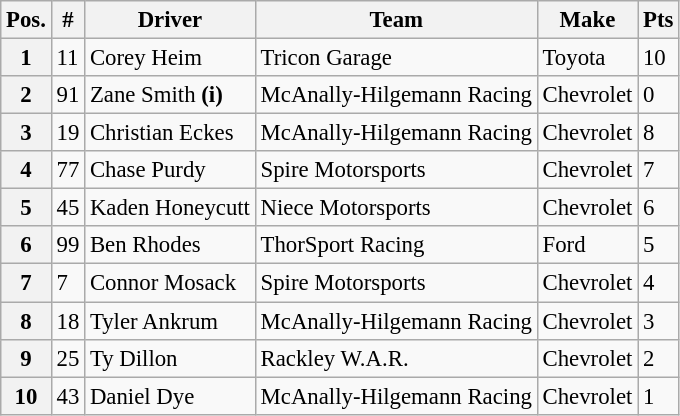<table class="wikitable" style="font-size:95%">
<tr>
<th>Pos.</th>
<th>#</th>
<th>Driver</th>
<th>Team</th>
<th>Make</th>
<th>Pts</th>
</tr>
<tr>
<th>1</th>
<td>11</td>
<td>Corey Heim</td>
<td>Tricon Garage</td>
<td>Toyota</td>
<td>10</td>
</tr>
<tr>
<th>2</th>
<td>91</td>
<td>Zane Smith <strong>(i)</strong></td>
<td>McAnally-Hilgemann Racing</td>
<td>Chevrolet</td>
<td>0</td>
</tr>
<tr>
<th>3</th>
<td>19</td>
<td>Christian Eckes</td>
<td>McAnally-Hilgemann Racing</td>
<td>Chevrolet</td>
<td>8</td>
</tr>
<tr>
<th>4</th>
<td>77</td>
<td>Chase Purdy</td>
<td>Spire Motorsports</td>
<td>Chevrolet</td>
<td>7</td>
</tr>
<tr>
<th>5</th>
<td>45</td>
<td>Kaden Honeycutt</td>
<td>Niece Motorsports</td>
<td>Chevrolet</td>
<td>6</td>
</tr>
<tr>
<th>6</th>
<td>99</td>
<td>Ben Rhodes</td>
<td>ThorSport Racing</td>
<td>Ford</td>
<td>5</td>
</tr>
<tr>
<th>7</th>
<td>7</td>
<td>Connor Mosack</td>
<td>Spire Motorsports</td>
<td>Chevrolet</td>
<td>4</td>
</tr>
<tr>
<th>8</th>
<td>18</td>
<td>Tyler Ankrum</td>
<td>McAnally-Hilgemann Racing</td>
<td>Chevrolet</td>
<td>3</td>
</tr>
<tr>
<th>9</th>
<td>25</td>
<td>Ty Dillon</td>
<td>Rackley W.A.R.</td>
<td>Chevrolet</td>
<td>2</td>
</tr>
<tr>
<th>10</th>
<td>43</td>
<td>Daniel Dye</td>
<td>McAnally-Hilgemann Racing</td>
<td>Chevrolet</td>
<td>1</td>
</tr>
</table>
